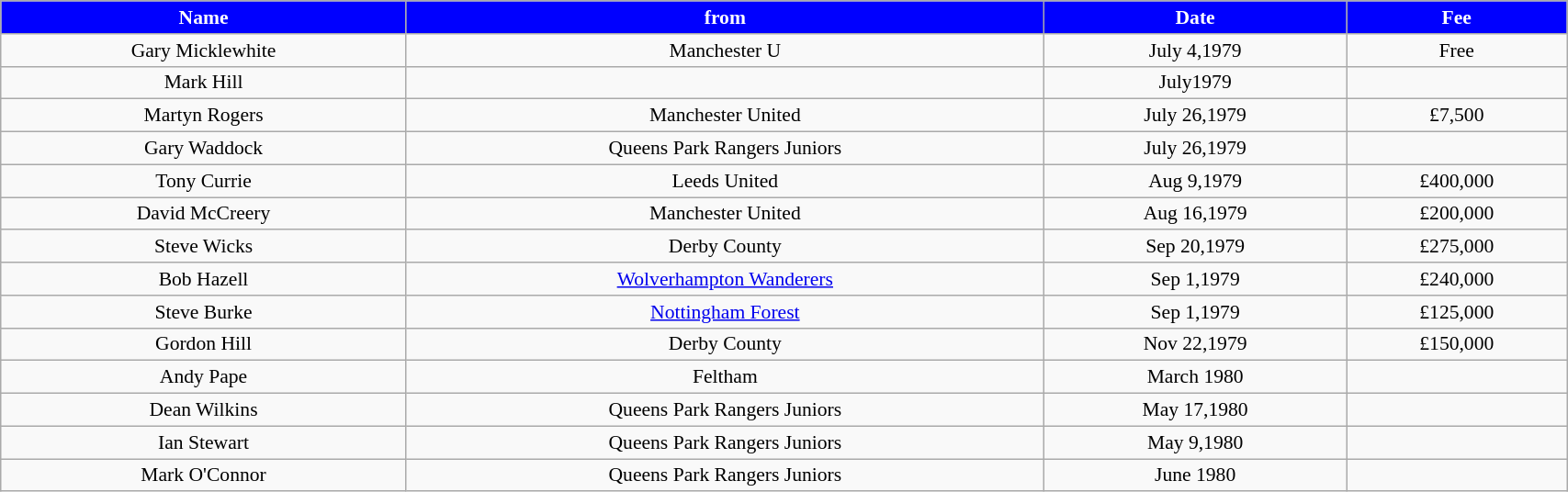<table class="wikitable" style="text-align:center; font-size:90%; width:90%;">
<tr>
<th style="background:#0000FF; color:#FFFFFF; text-align:center;"><strong>Name</strong></th>
<th style="background:#0000FF; color:#FFFFFF; text-align:center;">from</th>
<th style="background:#0000FF; color:#FFFFFF; text-align:center;">Date</th>
<th style="background:#0000FF; color:#FFFFFF; text-align:center;">Fee</th>
</tr>
<tr>
<td>Gary Micklewhite</td>
<td>Manchester U</td>
<td>July 4,1979</td>
<td>Free</td>
</tr>
<tr>
<td>Mark Hill</td>
<td></td>
<td>July1979</td>
<td></td>
</tr>
<tr>
<td>Martyn Rogers</td>
<td>Manchester United</td>
<td>July 26,1979</td>
<td>£7,500</td>
</tr>
<tr>
<td>Gary Waddock</td>
<td>Queens Park Rangers Juniors</td>
<td>July 26,1979</td>
<td></td>
</tr>
<tr>
<td>Tony Currie</td>
<td>Leeds United</td>
<td>Aug 9,1979</td>
<td>£400,000</td>
</tr>
<tr>
<td>David McCreery</td>
<td>Manchester United</td>
<td>Aug 16,1979</td>
<td>£200,000</td>
</tr>
<tr>
<td>Steve Wicks</td>
<td>Derby County</td>
<td>Sep 20,1979</td>
<td>£275,000</td>
</tr>
<tr>
<td>Bob Hazell</td>
<td><a href='#'>Wolverhampton Wanderers</a></td>
<td>Sep 1,1979</td>
<td>£240,000</td>
</tr>
<tr>
<td>Steve Burke</td>
<td><a href='#'>Nottingham Forest</a></td>
<td>Sep 1,1979</td>
<td>£125,000</td>
</tr>
<tr>
<td>Gordon Hill</td>
<td>Derby County</td>
<td>Nov 22,1979</td>
<td>£150,000</td>
</tr>
<tr>
<td>Andy Pape</td>
<td>Feltham</td>
<td>March 1980</td>
<td></td>
</tr>
<tr>
<td>Dean Wilkins</td>
<td>Queens Park Rangers Juniors</td>
<td>May 17,1980</td>
<td></td>
</tr>
<tr>
<td>Ian Stewart</td>
<td>Queens Park Rangers Juniors</td>
<td>May 9,1980</td>
<td></td>
</tr>
<tr>
<td>Mark O'Connor</td>
<td>Queens Park Rangers Juniors</td>
<td>June 1980</td>
<td></td>
</tr>
</table>
